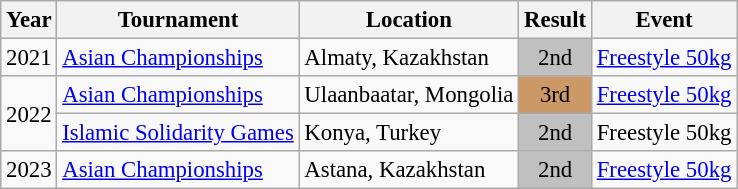<table class="wikitable" style="font-size:95%;">
<tr>
<th>Year</th>
<th>Tournament</th>
<th>Location</th>
<th>Result</th>
<th>Event</th>
</tr>
<tr>
<td>2021</td>
<td><a href='#'>Asian Championships</a></td>
<td>Almaty, Kazakhstan</td>
<td align="center" bgcolor="silver">2nd</td>
<td><a href='#'>Freestyle 50kg</a></td>
</tr>
<tr>
<td rowspan=2>2022</td>
<td><a href='#'>Asian Championships</a></td>
<td>Ulaanbaatar, Mongolia</td>
<td align="center" bgcolor="cc9966">3rd</td>
<td><a href='#'>Freestyle 50kg</a></td>
</tr>
<tr>
<td><a href='#'>Islamic Solidarity Games</a></td>
<td>Konya, Turkey</td>
<td align="center" bgcolor="silver">2nd</td>
<td>Freestyle 50kg</td>
</tr>
<tr>
<td>2023</td>
<td><a href='#'>Asian Championships</a></td>
<td>Astana, Kazakhstan</td>
<td align="center" bgcolor="silver">2nd</td>
<td><a href='#'>Freestyle 50kg</a></td>
</tr>
</table>
